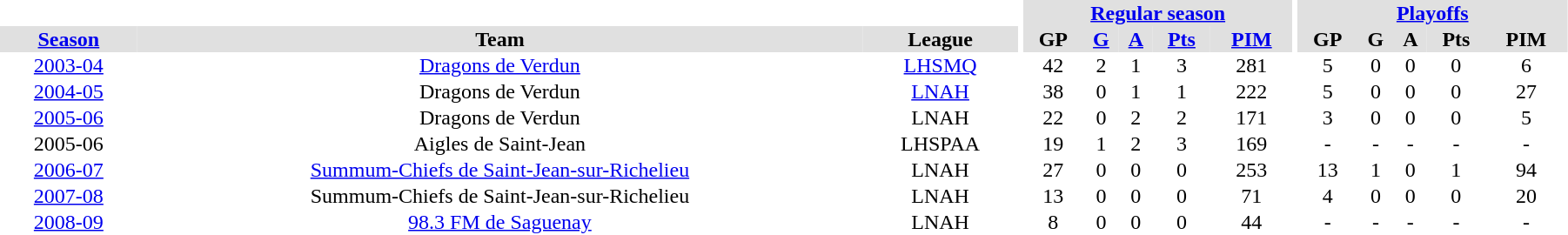<table border="0" cellpadding="1" cellspacing="0" style="width:95%; text-align:center;">
<tr style="background:#e0e0e0;">
<th colspan="3" style="background:#fff;"></th>
<th rowspan="99" style="background:#fff;"></th>
<th colspan="5"><a href='#'>Regular season</a></th>
<th rowspan="99" style="background:#fff;"></th>
<th colspan="5"><a href='#'>Playoffs</a></th>
</tr>
<tr style="background:#e0e0e0;">
<th><a href='#'>Season</a></th>
<th>Team</th>
<th>League</th>
<th>GP</th>
<th><a href='#'>G</a></th>
<th><a href='#'>A</a></th>
<th><a href='#'>Pts</a></th>
<th><a href='#'>PIM</a></th>
<th>GP</th>
<th>G</th>
<th>A</th>
<th>Pts</th>
<th>PIM</th>
</tr>
<tr>
<td><a href='#'>2003-04</a></td>
<td><a href='#'>Dragons de Verdun</a></td>
<td><a href='#'>LHSMQ</a></td>
<td>42</td>
<td>2</td>
<td>1</td>
<td>3</td>
<td>281</td>
<td>5</td>
<td>0</td>
<td>0</td>
<td>0</td>
<td>6</td>
</tr>
<tr>
<td><a href='#'>2004-05</a></td>
<td>Dragons de Verdun</td>
<td><a href='#'>LNAH</a></td>
<td>38</td>
<td>0</td>
<td>1</td>
<td>1</td>
<td>222</td>
<td>5</td>
<td>0</td>
<td>0</td>
<td>0</td>
<td>27</td>
</tr>
<tr>
<td><a href='#'>2005-06</a></td>
<td>Dragons de Verdun</td>
<td>LNAH</td>
<td>22</td>
<td>0</td>
<td>2</td>
<td>2</td>
<td>171</td>
<td>3</td>
<td>0</td>
<td>0</td>
<td>0</td>
<td>5</td>
</tr>
<tr>
<td>2005-06</td>
<td>Aigles de Saint-Jean</td>
<td>LHSPAA</td>
<td>19</td>
<td>1</td>
<td>2</td>
<td>3</td>
<td>169</td>
<td>-</td>
<td>-</td>
<td>-</td>
<td>-</td>
<td>-</td>
</tr>
<tr>
<td><a href='#'>2006-07</a></td>
<td><a href='#'>Summum-Chiefs de Saint-Jean-sur-Richelieu</a></td>
<td>LNAH</td>
<td>27</td>
<td>0</td>
<td>0</td>
<td>0</td>
<td>253</td>
<td>13</td>
<td>1</td>
<td>0</td>
<td>1</td>
<td>94</td>
</tr>
<tr>
<td><a href='#'>2007-08</a></td>
<td>Summum-Chiefs de Saint-Jean-sur-Richelieu</td>
<td>LNAH</td>
<td>13</td>
<td>0</td>
<td>0</td>
<td>0</td>
<td>71</td>
<td>4</td>
<td>0</td>
<td>0</td>
<td>0</td>
<td>20</td>
</tr>
<tr>
<td><a href='#'>2008-09</a></td>
<td><a href='#'>98.3 FM de Saguenay</a></td>
<td>LNAH</td>
<td>8</td>
<td>0</td>
<td>0</td>
<td>0</td>
<td>44</td>
<td>-</td>
<td>-</td>
<td>-</td>
<td>-</td>
<td>-</td>
</tr>
</table>
